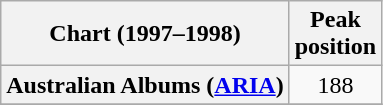<table class="wikitable plainrowheaders" style="text-align:center">
<tr>
<th scope="col">Chart (1997–1998)</th>
<th scope="col">Peak<br>position</th>
</tr>
<tr>
<th scope="row"; align="left">Australian Albums (<a href='#'>ARIA</a>)</th>
<td>188</td>
</tr>
<tr>
</tr>
</table>
